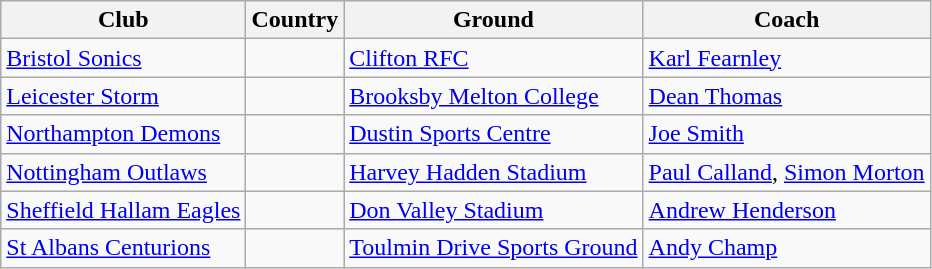<table class="wikitable">
<tr>
<th>Club</th>
<th>Country</th>
<th>Ground</th>
<th>Coach</th>
</tr>
<tr>
<td><a href='#'>Bristol Sonics</a></td>
<td></td>
<td><a href='#'>Clifton RFC</a></td>
<td><a href='#'>Karl Fearnley</a></td>
</tr>
<tr>
<td><a href='#'>Leicester Storm</a></td>
<td></td>
<td><a href='#'>Brooksby Melton College</a></td>
<td><a href='#'>Dean Thomas</a></td>
</tr>
<tr>
<td><a href='#'>Northampton Demons</a></td>
<td></td>
<td><a href='#'>Dustin Sports Centre</a></td>
<td><a href='#'>Joe Smith</a></td>
</tr>
<tr>
<td><a href='#'>Nottingham Outlaws</a></td>
<td></td>
<td><a href='#'>Harvey Hadden Stadium</a></td>
<td><a href='#'>Paul Calland</a>, <a href='#'>Simon Morton</a></td>
</tr>
<tr>
<td><a href='#'>Sheffield Hallam Eagles</a></td>
<td></td>
<td><a href='#'>Don Valley Stadium</a></td>
<td><a href='#'>Andrew Henderson</a></td>
</tr>
<tr>
<td><a href='#'>St Albans Centurions</a></td>
<td></td>
<td><a href='#'>Toulmin Drive Sports Ground</a></td>
<td><a href='#'>Andy Champ</a></td>
</tr>
</table>
